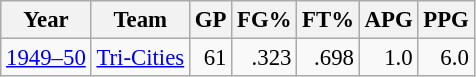<table class="wikitable sortable" style="font-size:95%; text-align:right;">
<tr>
<th>Year</th>
<th>Team</th>
<th>GP</th>
<th>FG%</th>
<th>FT%</th>
<th>APG</th>
<th>PPG</th>
</tr>
<tr>
<td style="text-align:left;"><a href='#'>1949–50</a></td>
<td style="text-align:left;"><a href='#'>Tri-Cities</a></td>
<td>61</td>
<td>.323</td>
<td>.698</td>
<td>1.0</td>
<td>6.0</td>
</tr>
</table>
